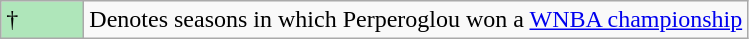<table class="wikitable">
<tr>
<td style="background:#afe6ba; width:3em;">†</td>
<td>Denotes seasons in which Perperoglou won a <a href='#'>WNBA championship</a></td>
</tr>
</table>
